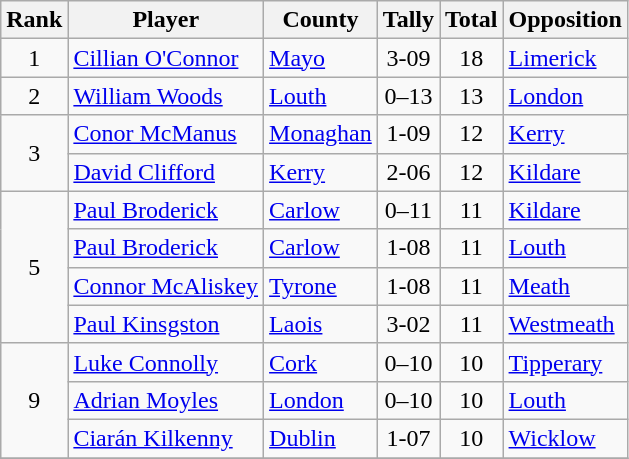<table class="wikitable sortable">
<tr>
<th>Rank</th>
<th>Player</th>
<th>County</th>
<th class="unsortable">Tally</th>
<th>Total</th>
<th>Opposition</th>
</tr>
<tr>
<td rowspan=1 align=center>1</td>
<td><a href='#'>Cillian O'Connor</a></td>
<td> <a href='#'>Mayo</a></td>
<td align=center>3-09</td>
<td align=center>18</td>
<td> <a href='#'>Limerick</a></td>
</tr>
<tr>
<td rowspan=1 align=center>2</td>
<td><a href='#'>William Woods</a></td>
<td> <a href='#'>Louth</a></td>
<td align=center>0–13</td>
<td align=center>13</td>
<td> <a href='#'>London</a></td>
</tr>
<tr>
<td rowspan=2 align=center>3</td>
<td><a href='#'>Conor McManus</a></td>
<td> <a href='#'>Monaghan</a></td>
<td align=center>1-09</td>
<td align=center>12</td>
<td> <a href='#'>Kerry</a></td>
</tr>
<tr>
<td><a href='#'>David Clifford</a></td>
<td> <a href='#'>Kerry</a></td>
<td align=center>2-06</td>
<td align=center>12</td>
<td> <a href='#'>Kildare</a></td>
</tr>
<tr>
<td rowspan=4 align=center>5</td>
<td><a href='#'>Paul Broderick</a></td>
<td> <a href='#'>Carlow</a></td>
<td align=center>0–11</td>
<td align=center>11</td>
<td> <a href='#'>Kildare</a></td>
</tr>
<tr>
<td><a href='#'>Paul Broderick</a></td>
<td> <a href='#'>Carlow</a></td>
<td align=center>1-08</td>
<td align=center>11</td>
<td> <a href='#'>Louth</a></td>
</tr>
<tr>
<td><a href='#'>Connor McAliskey</a></td>
<td> <a href='#'>Tyrone</a></td>
<td align=center>1-08</td>
<td align=center>11</td>
<td> <a href='#'>Meath</a></td>
</tr>
<tr>
<td><a href='#'>Paul Kinsgston</a></td>
<td> <a href='#'>Laois</a></td>
<td align=center>3-02</td>
<td align=center>11</td>
<td> <a href='#'>Westmeath</a></td>
</tr>
<tr>
<td rowspan=3 align=center>9</td>
<td><a href='#'>Luke Connolly</a></td>
<td> <a href='#'>Cork</a></td>
<td align=center>0–10</td>
<td align=center>10</td>
<td> <a href='#'>Tipperary</a></td>
</tr>
<tr>
<td><a href='#'>Adrian Moyles</a></td>
<td> <a href='#'>London</a></td>
<td align=center>0–10</td>
<td align=center>10</td>
<td> <a href='#'>Louth</a></td>
</tr>
<tr>
<td><a href='#'>Ciarán Kilkenny</a></td>
<td> <a href='#'>Dublin</a></td>
<td align=center>1-07</td>
<td align=center>10</td>
<td> <a href='#'>Wicklow</a></td>
</tr>
<tr>
</tr>
</table>
